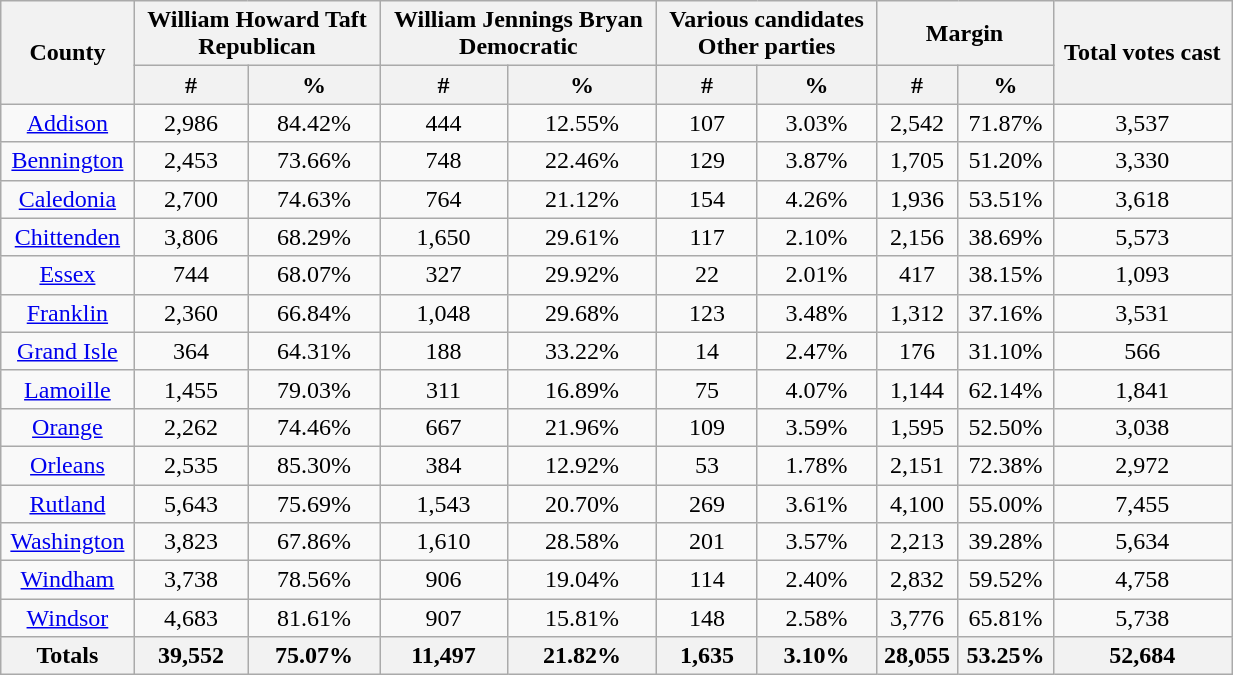<table width="65%"  class="wikitable sortable" style="text-align:center">
<tr>
<th rowspan="2">County</th>
<th style="text-align:center;" colspan="2">William Howard Taft<br>Republican</th>
<th style="text-align:center;" colspan="2">William Jennings Bryan<br>Democratic</th>
<th style="text-align:center;" colspan="2">Various candidates<br>Other parties</th>
<th style="text-align:center;" colspan="2">Margin</th>
<th rowspan="2" style="text-align:center;">Total votes cast</th>
</tr>
<tr>
<th style="text-align:center;" data-sort-type="number">#</th>
<th style="text-align:center;" data-sort-type="number">%</th>
<th style="text-align:center;" data-sort-type="number">#</th>
<th style="text-align:center;" data-sort-type="number">%</th>
<th style="text-align:center;" data-sort-type="number">#</th>
<th style="text-align:center;" data-sort-type="number">%</th>
<th style="text-align:center;" data-sort-type="number">#</th>
<th style="text-align:center;" data-sort-type="number">%</th>
</tr>
<tr style="text-align:center;">
<td><a href='#'>Addison</a></td>
<td>2,986</td>
<td>84.42%</td>
<td>444</td>
<td>12.55%</td>
<td>107</td>
<td>3.03%</td>
<td>2,542</td>
<td>71.87%</td>
<td>3,537</td>
</tr>
<tr style="text-align:center;">
<td><a href='#'>Bennington</a></td>
<td>2,453</td>
<td>73.66%</td>
<td>748</td>
<td>22.46%</td>
<td>129</td>
<td>3.87%</td>
<td>1,705</td>
<td>51.20%</td>
<td>3,330</td>
</tr>
<tr style="text-align:center;">
<td><a href='#'>Caledonia</a></td>
<td>2,700</td>
<td>74.63%</td>
<td>764</td>
<td>21.12%</td>
<td>154</td>
<td>4.26%</td>
<td>1,936</td>
<td>53.51%</td>
<td>3,618</td>
</tr>
<tr style="text-align:center;">
<td><a href='#'>Chittenden</a></td>
<td>3,806</td>
<td>68.29%</td>
<td>1,650</td>
<td>29.61%</td>
<td>117</td>
<td>2.10%</td>
<td>2,156</td>
<td>38.69%</td>
<td>5,573</td>
</tr>
<tr style="text-align:center;">
<td><a href='#'>Essex</a></td>
<td>744</td>
<td>68.07%</td>
<td>327</td>
<td>29.92%</td>
<td>22</td>
<td>2.01%</td>
<td>417</td>
<td>38.15%</td>
<td>1,093</td>
</tr>
<tr style="text-align:center;">
<td><a href='#'>Franklin</a></td>
<td>2,360</td>
<td>66.84%</td>
<td>1,048</td>
<td>29.68%</td>
<td>123</td>
<td>3.48%</td>
<td>1,312</td>
<td>37.16%</td>
<td>3,531</td>
</tr>
<tr style="text-align:center;">
<td><a href='#'>Grand Isle</a></td>
<td>364</td>
<td>64.31%</td>
<td>188</td>
<td>33.22%</td>
<td>14</td>
<td>2.47%</td>
<td>176</td>
<td>31.10%</td>
<td>566</td>
</tr>
<tr style="text-align:center;">
<td><a href='#'>Lamoille</a></td>
<td>1,455</td>
<td>79.03%</td>
<td>311</td>
<td>16.89%</td>
<td>75</td>
<td>4.07%</td>
<td>1,144</td>
<td>62.14%</td>
<td>1,841</td>
</tr>
<tr style="text-align:center;">
<td><a href='#'>Orange</a></td>
<td>2,262</td>
<td>74.46%</td>
<td>667</td>
<td>21.96%</td>
<td>109</td>
<td>3.59%</td>
<td>1,595</td>
<td>52.50%</td>
<td>3,038</td>
</tr>
<tr style="text-align:center;">
<td><a href='#'>Orleans</a></td>
<td>2,535</td>
<td>85.30%</td>
<td>384</td>
<td>12.92%</td>
<td>53</td>
<td>1.78%</td>
<td>2,151</td>
<td>72.38%</td>
<td>2,972</td>
</tr>
<tr style="text-align:center;">
<td><a href='#'>Rutland</a></td>
<td>5,643</td>
<td>75.69%</td>
<td>1,543</td>
<td>20.70%</td>
<td>269</td>
<td>3.61%</td>
<td>4,100</td>
<td>55.00%</td>
<td>7,455</td>
</tr>
<tr style="text-align:center;">
<td><a href='#'>Washington</a></td>
<td>3,823</td>
<td>67.86%</td>
<td>1,610</td>
<td>28.58%</td>
<td>201</td>
<td>3.57%</td>
<td>2,213</td>
<td>39.28%</td>
<td>5,634</td>
</tr>
<tr style="text-align:center;">
<td><a href='#'>Windham</a></td>
<td>3,738</td>
<td>78.56%</td>
<td>906</td>
<td>19.04%</td>
<td>114</td>
<td>2.40%</td>
<td>2,832</td>
<td>59.52%</td>
<td>4,758</td>
</tr>
<tr style="text-align:center;">
<td><a href='#'>Windsor</a></td>
<td>4,683</td>
<td>81.61%</td>
<td>907</td>
<td>15.81%</td>
<td>148</td>
<td>2.58%</td>
<td>3,776</td>
<td>65.81%</td>
<td>5,738</td>
</tr>
<tr style="text-align:center;">
<th>Totals</th>
<th>39,552</th>
<th>75.07%</th>
<th>11,497</th>
<th>21.82%</th>
<th>1,635</th>
<th>3.10%</th>
<th>28,055</th>
<th>53.25%</th>
<th>52,684</th>
</tr>
</table>
